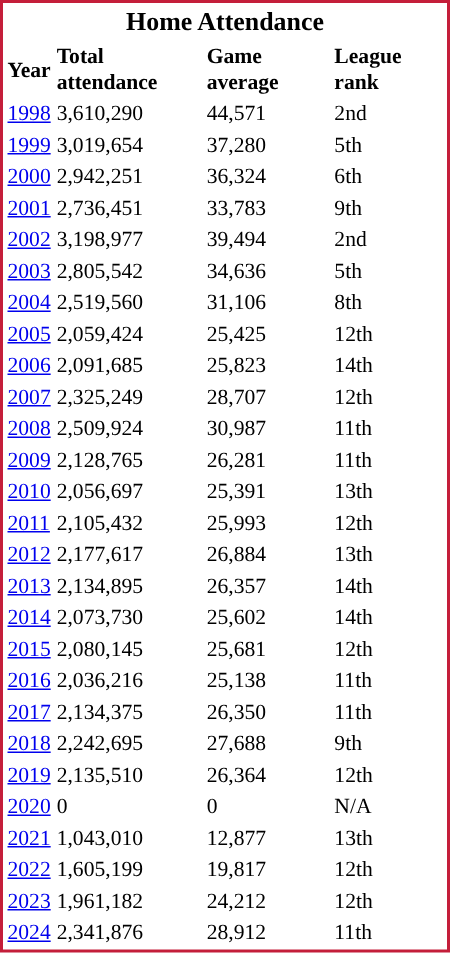<table cellpadding="1" style="width:300px; font-size:90%; border:2px solid #C41E3A;">
<tr style="text-align:center; font-size:larger;">
<td colspan=5><strong>Home Attendance</strong></td>
</tr>
<tr style=>
<td><strong>Year</strong></td>
<td><strong>Total attendance</strong></td>
<td><strong>Game average</strong></td>
<td><strong>League rank</strong></td>
</tr>
<tr>
<td><a href='#'>1998</a></td>
<td>3,610,290</td>
<td>44,571</td>
<td>2nd</td>
</tr>
<tr>
<td><a href='#'>1999</a></td>
<td>3,019,654</td>
<td>37,280</td>
<td>5th</td>
</tr>
<tr>
<td><a href='#'>2000</a></td>
<td>2,942,251</td>
<td>36,324</td>
<td>6th</td>
</tr>
<tr>
<td><a href='#'>2001</a></td>
<td>2,736,451</td>
<td>33,783</td>
<td>9th</td>
</tr>
<tr>
<td><a href='#'>2002</a></td>
<td>3,198,977</td>
<td>39,494</td>
<td>2nd</td>
</tr>
<tr>
<td><a href='#'>2003</a></td>
<td>2,805,542</td>
<td>34,636</td>
<td>5th</td>
</tr>
<tr>
<td><a href='#'>2004</a></td>
<td>2,519,560</td>
<td>31,106</td>
<td>8th</td>
</tr>
<tr>
<td><a href='#'>2005</a></td>
<td>2,059,424</td>
<td>25,425</td>
<td>12th</td>
</tr>
<tr>
<td><a href='#'>2006</a></td>
<td>2,091,685</td>
<td>25,823</td>
<td>14th</td>
</tr>
<tr>
<td><a href='#'>2007</a></td>
<td>2,325,249</td>
<td>28,707</td>
<td>12th</td>
</tr>
<tr>
<td><a href='#'>2008</a></td>
<td>2,509,924</td>
<td>30,987</td>
<td>11th</td>
</tr>
<tr>
<td><a href='#'>2009</a></td>
<td>2,128,765</td>
<td>26,281</td>
<td>11th</td>
</tr>
<tr>
<td><a href='#'>2010</a></td>
<td>2,056,697</td>
<td>25,391</td>
<td>13th</td>
</tr>
<tr>
<td><a href='#'>2011</a></td>
<td>2,105,432</td>
<td>25,993</td>
<td>12th</td>
</tr>
<tr>
<td><a href='#'>2012</a></td>
<td>2,177,617</td>
<td>26,884</td>
<td>13th</td>
</tr>
<tr>
<td><a href='#'>2013</a></td>
<td>2,134,895</td>
<td>26,357</td>
<td>14th</td>
</tr>
<tr>
<td><a href='#'>2014</a></td>
<td>2,073,730</td>
<td>25,602</td>
<td>14th</td>
</tr>
<tr>
<td><a href='#'>2015</a></td>
<td>2,080,145</td>
<td>25,681</td>
<td>12th</td>
</tr>
<tr>
<td><a href='#'>2016</a></td>
<td>2,036,216</td>
<td>25,138</td>
<td>11th</td>
</tr>
<tr>
<td><a href='#'>2017</a></td>
<td>2,134,375</td>
<td>26,350</td>
<td>11th</td>
</tr>
<tr>
<td><a href='#'>2018</a></td>
<td>2,242,695</td>
<td>27,688</td>
<td>9th</td>
</tr>
<tr>
<td><a href='#'>2019</a></td>
<td>2,135,510</td>
<td>26,364</td>
<td>12th</td>
</tr>
<tr>
<td><a href='#'>2020</a></td>
<td>0</td>
<td>0</td>
<td>N/A</td>
</tr>
<tr>
<td><a href='#'>2021</a></td>
<td>1,043,010</td>
<td>12,877</td>
<td>13th</td>
</tr>
<tr>
<td><a href='#'>2022</a></td>
<td>1,605,199</td>
<td>19,817</td>
<td>12th</td>
</tr>
<tr>
<td><a href='#'>2023</a></td>
<td>1,961,182</td>
<td>24,212</td>
<td>12th</td>
</tr>
<tr>
<td><a href='#'>2024</a></td>
<td>2,341,876</td>
<td>28,912</td>
<td>11th</td>
</tr>
</table>
